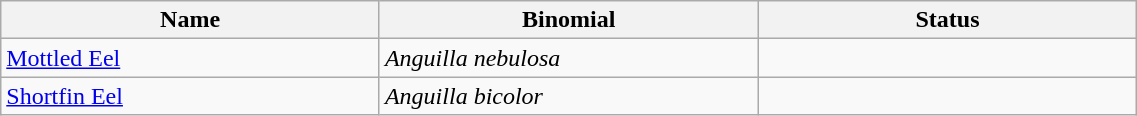<table width=60% class="wikitable">
<tr>
<th width=20%>Name</th>
<th width=20%>Binomial</th>
<th width=20%>Status</th>
</tr>
<tr>
<td><a href='#'>Mottled Eel</a></td>
<td><em>Anguilla nebulosa</em></td>
<td></td>
</tr>
<tr>
<td><a href='#'>Shortfin Eel</a></td>
<td><em>Anguilla bicolor</em></td>
<td></td>
</tr>
</table>
